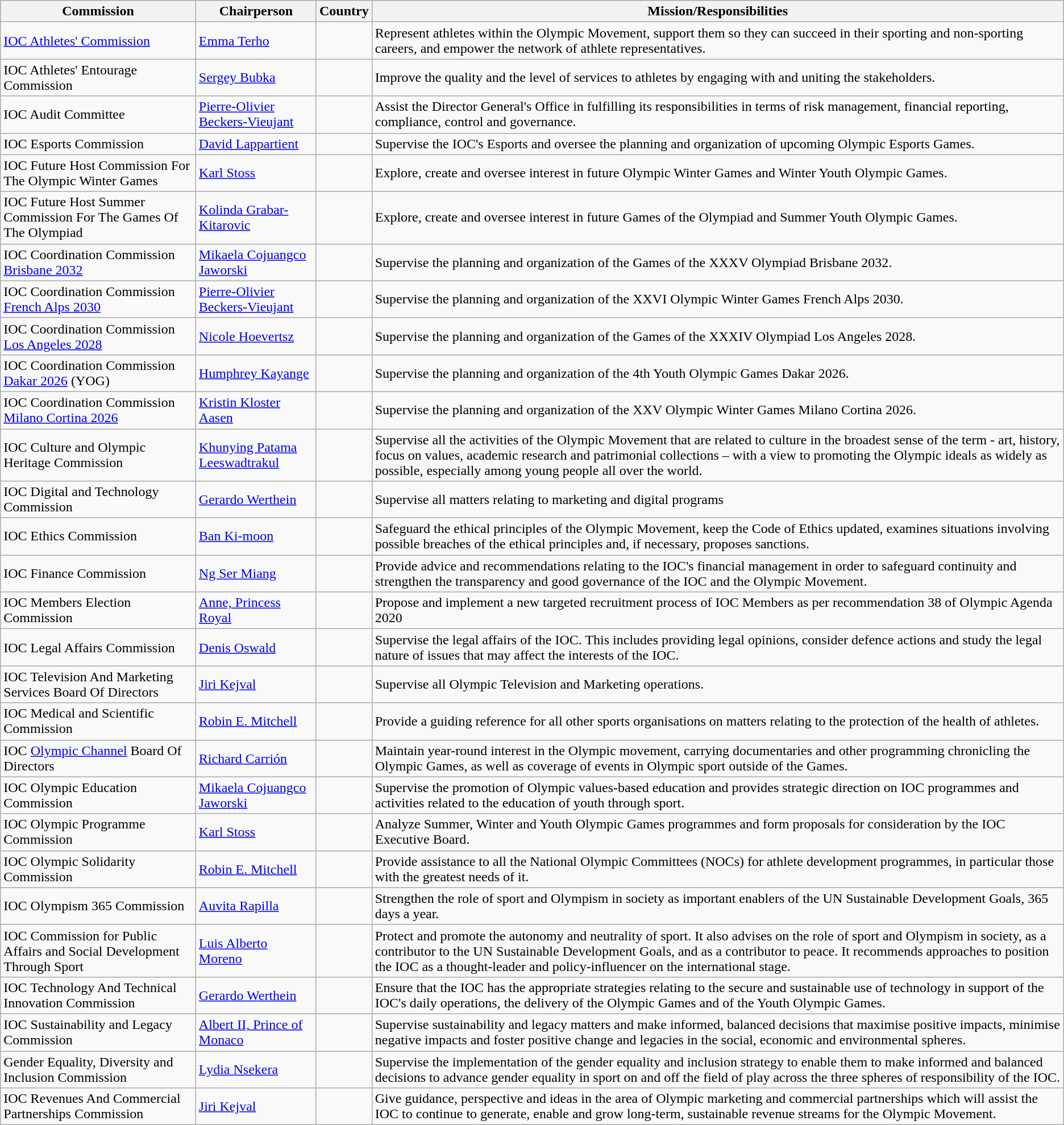<table class="wikitable">
<tr>
<th>Commission</th>
<th>Chairperson</th>
<th>Country</th>
<th>Mission/Responsibilities</th>
</tr>
<tr>
<td><a href='#'>IOC Athletes' Commission</a></td>
<td><a href='#'>Emma Terho</a></td>
<td></td>
<td>Represent athletes within the Olympic Movement, support them so they can succeed in their sporting and non-sporting careers, and empower the network of athlete representatives.</td>
</tr>
<tr>
<td>IOC Athletes' Entourage Commission</td>
<td><a href='#'>Sergey Bubka</a></td>
<td></td>
<td>Improve the quality and the level of services to athletes by engaging with and uniting the stakeholders.</td>
</tr>
<tr>
<td>IOC Audit Committee</td>
<td><a href='#'>Pierre-Olivier Beckers-Vieujant</a></td>
<td></td>
<td>Assist the Director General's Office in fulfilling its responsibilities in terms of risk management, financial reporting, compliance, control and governance.</td>
</tr>
<tr>
<td>IOC Esports Commission</td>
<td><a href='#'>David Lappartient</a></td>
<td></td>
<td>Supervise the IOC's Esports and oversee the planning and organization of upcoming Olympic Esports Games.</td>
</tr>
<tr>
<td>IOC Future Host Commission For The Olympic Winter Games</td>
<td><a href='#'>Karl Stoss</a></td>
<td></td>
<td>Explore, create and oversee interest in future Olympic Winter Games and Winter Youth Olympic Games.</td>
</tr>
<tr>
<td>IOC Future Host Summer Commission For The Games Of The Olympiad</td>
<td><a href='#'>Kolinda Grabar-Kitarovic</a></td>
<td></td>
<td>Explore, create and oversee interest in future Games of the Olympiad and Summer Youth Olympic Games.</td>
</tr>
<tr>
<td>IOC Coordination Commission <a href='#'>Brisbane 2032</a></td>
<td><a href='#'>Mikaela Cojuangco Jaworski</a></td>
<td></td>
<td>Supervise the planning and organization of the Games of the XXXV Olympiad Brisbane 2032.</td>
</tr>
<tr>
<td>IOC Coordination Commission <a href='#'>French Alps 2030</a></td>
<td><a href='#'>Pierre-Olivier Beckers-Vieujant</a></td>
<td></td>
<td>Supervise the planning and organization of the XXVI Olympic Winter Games French Alps 2030.</td>
</tr>
<tr>
<td>IOC Coordination Commission <a href='#'>Los Angeles 2028</a></td>
<td><a href='#'>Nicole Hoevertsz</a></td>
<td></td>
<td>Supervise the planning and organization of the Games of the XXXIV Olympiad Los Angeles 2028.</td>
</tr>
<tr>
<td>IOC Coordination Commission <a href='#'>Dakar 2026</a> (YOG)</td>
<td><a href='#'>Humphrey Kayange</a></td>
<td></td>
<td>Supervise the planning and organization of the 4th Youth Olympic Games Dakar 2026.</td>
</tr>
<tr>
<td>IOC Coordination Commission <a href='#'>Milano Cortina 2026</a></td>
<td><a href='#'>Kristin Kloster Aasen</a></td>
<td></td>
<td>Supervise the planning and organization of the XXV Olympic Winter Games Milano Cortina 2026.</td>
</tr>
<tr>
<td>IOC Culture and Olympic Heritage Commission</td>
<td><a href='#'>Khunying Patama Leeswadtrakul</a></td>
<td></td>
<td>Supervise all the activities of the Olympic Movement that are related to culture in the broadest sense of the term - art, history, focus on values, academic research and patrimonial collections – with a view to promoting the Olympic ideals as widely as possible, especially among young people all over the world.</td>
</tr>
<tr>
<td>IOC Digital and Technology Commission</td>
<td><a href='#'>Gerardo Werthein</a></td>
<td></td>
<td>Supervise all matters relating to marketing and digital programs</td>
</tr>
<tr>
<td>IOC Ethics Commission</td>
<td><a href='#'>Ban Ki-moon</a></td>
<td></td>
<td>Safeguard the ethical principles of the Olympic Movement, keep the Code of Ethics updated, examines situations involving possible breaches of the ethical principles and, if necessary, proposes sanctions.</td>
</tr>
<tr>
<td>IOC Finance Commission</td>
<td><a href='#'>Ng Ser Miang</a></td>
<td></td>
<td>Provide advice and recommendations relating to the IOC's financial management in order to safeguard continuity and strengthen the transparency and good governance of the IOC and the Olympic Movement.</td>
</tr>
<tr>
<td>IOC Members Election Commission</td>
<td><a href='#'>Anne, Princess Royal</a></td>
<td></td>
<td>Propose and implement a new targeted recruitment process of IOC Members as per recommendation 38 of Olympic Agenda 2020</td>
</tr>
<tr>
<td>IOC Legal Affairs Commission</td>
<td><a href='#'>Denis Oswald</a></td>
<td></td>
<td>Supervise the legal affairs of the IOC.  This includes providing legal opinions, consider defence actions and study the legal nature of issues that may affect the interests of the IOC.</td>
</tr>
<tr>
<td>IOC Television And Marketing Services Board Of Directors</td>
<td><a href='#'>Jiri Kejval</a></td>
<td></td>
<td>Supervise all Olympic Television and Marketing operations.</td>
</tr>
<tr>
<td>IOC Medical and Scientific Commission</td>
<td><a href='#'>Robin E. Mitchell</a></td>
<td></td>
<td>Provide a guiding reference for all other sports organisations on matters relating to the protection of the health of athletes.</td>
</tr>
<tr>
<td>IOC <a href='#'>Olympic Channel</a> Board Of Directors</td>
<td><a href='#'>Richard Carrión</a></td>
<td></td>
<td>Maintain year-round interest in the Olympic movement, carrying documentaries and other programming chronicling the Olympic Games, as well as coverage of events in Olympic sport outside of the Games.</td>
</tr>
<tr>
<td>IOC Olympic Education Commission</td>
<td><a href='#'>Mikaela Cojuangco Jaworski</a></td>
<td></td>
<td>Supervise the promotion of Olympic values-based education and provides strategic direction on IOC programmes and activities related to the education of youth through sport.</td>
</tr>
<tr>
<td>IOC Olympic Programme Commission</td>
<td><a href='#'>Karl Stoss</a></td>
<td></td>
<td>Analyze Summer, Winter and Youth Olympic Games programmes and form proposals for consideration by the IOC Executive Board.</td>
</tr>
<tr>
<td>IOC Olympic Solidarity Commission</td>
<td><a href='#'>Robin E. Mitchell</a></td>
<td></td>
<td>Provide assistance to all the National Olympic Committees (NOCs) for athlete development programmes, in particular those with the greatest needs of it.</td>
</tr>
<tr>
<td>IOC Olympism 365 Commission</td>
<td><a href='#'>Auvita Rapilla</a></td>
<td></td>
<td>Strengthen the role of sport and Olympism in society as important enablers of the UN Sustainable Development Goals, 365 days a year.</td>
</tr>
<tr>
<td>IOC Commission for Public Affairs and Social Development Through Sport</td>
<td><a href='#'>Luis Alberto Moreno</a></td>
<td></td>
<td>Protect and promote the autonomy and neutrality of sport. It also advises on the role of sport and Olympism in society, as a contributor to the UN Sustainable Development Goals, and as a contributor to peace. It recommends approaches to position the IOC as a thought-leader and policy-influencer on the international stage.</td>
</tr>
<tr>
<td>IOC Technology And Technical Innovation Commission</td>
<td><a href='#'>Gerardo Werthein</a></td>
<td></td>
<td>Ensure that the IOC has the appropriate strategies relating to the secure and sustainable use of technology in support of the IOC's daily operations, the delivery of the Olympic Games and of the Youth Olympic Games.</td>
</tr>
<tr>
<td>IOC Sustainability and Legacy Commission</td>
<td><a href='#'>Albert II, Prince of Monaco</a></td>
<td></td>
<td>Supervise sustainability and legacy matters and make informed, balanced decisions that maximise positive impacts, minimise negative impacts and foster positive change and legacies in the social, economic and environmental spheres.</td>
</tr>
<tr>
<td>Gender Equality, Diversity and Inclusion Commission</td>
<td><a href='#'>Lydia Nsekera</a></td>
<td></td>
<td>Supervise the implementation of the gender equality and inclusion strategy to enable them to make informed and balanced decisions to advance gender equality in sport on and off the field of play across the three spheres of responsibility of the IOC.</td>
</tr>
<tr>
<td>IOC Revenues And Commercial Partnerships Commission</td>
<td><a href='#'>Jiri Kejval</a></td>
<td></td>
<td>Give guidance, perspective and ideas in the area of Olympic marketing and commercial partnerships which will assist the IOC to continue to generate, enable and grow long-term, sustainable revenue streams for the Olympic Movement.</td>
</tr>
</table>
